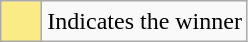<table class="wikitable">
<tr>
<td style="background:#FAEB86; height:20px; width:20px"></td>
<td>Indicates the winner</td>
</tr>
</table>
